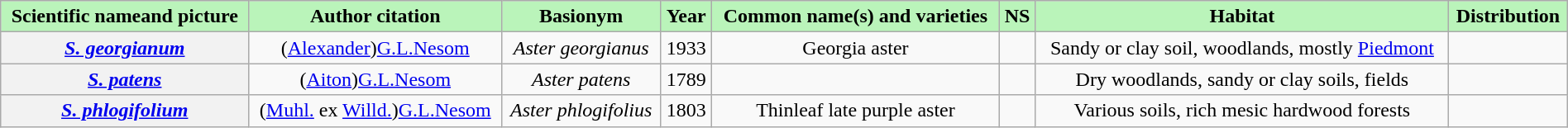<table class="wikitable sortable mw-collapsible" style="width:100%;text-align:center;">
<tr>
<th scope="col" style="background-color:#baf4ba;">Scientific nameand picture</th>
<th scope="col" style="background-color:#baf4ba;">Author citation</th>
<th scope="col" style="background-color:#baf4ba;">Basionym</th>
<th scope="col" style="background-color:#baf4ba;">Year</th>
<th scope="col" style="background-color:#baf4ba;">Common name(s) and varieties</th>
<th scope="col" style="background-color:#baf4ba;">NS</th>
<th scope="col" class="unsortable" style="background-color:#baf4ba;">Habitat</th>
<th scope="col" class="unsortable" style="background-color:#baf4ba;">Distribution</th>
</tr>
<tr>
<th scope="row"><em><a href='#'>S. georgianum</a></em></th>
<td>(<a href='#'>Alexander</a>)<a href='#'>G.L.Nesom</a></td>
<td><em>Aster georgianus</em></td>
<td>1933</td>
<td>Georgia aster</td>
<td></td>
<td>Sandy or clay soil, woodlands, mostly <a href='#'>Piedmont</a></td>
<td></td>
</tr>
<tr>
<th scope="row"><em><a href='#'>S. patens</a></em></th>
<td>(<a href='#'>Aiton</a>)<a href='#'>G.L.Nesom</a></td>
<td><em>Aster patens</em></td>
<td>1789</td>
<td><br></td>
<td></td>
<td>Dry woodlands, sandy or clay soils, fields</td>
<td></td>
</tr>
<tr>
<th scope="row"><em><a href='#'>S. phlogifolium</a></em></th>
<td>(<a href='#'>Muhl.</a> ex <a href='#'>Willd.</a>)<a href='#'>G.L.Nesom</a></td>
<td><em>Aster phlogifolius</em></td>
<td>1803</td>
<td>Thinleaf late purple aster</td>
<td></td>
<td>Various soils, rich mesic hardwood forests</td>
<td></td>
</tr>
</table>
